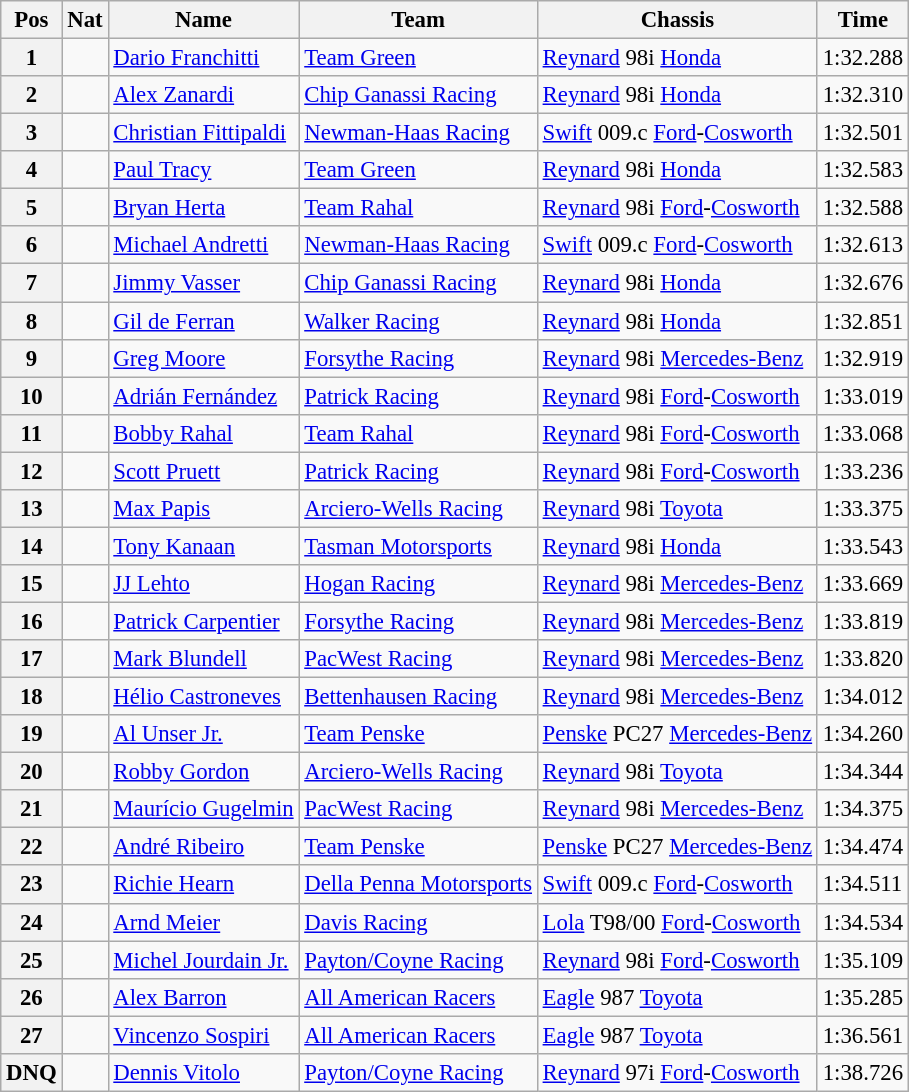<table class="wikitable" style="font-size: 95%;">
<tr>
<th>Pos</th>
<th>Nat</th>
<th>Name</th>
<th>Team</th>
<th>Chassis</th>
<th>Time</th>
</tr>
<tr>
<th>1</th>
<td></td>
<td><a href='#'>Dario Franchitti</a></td>
<td><a href='#'>Team Green</a></td>
<td><a href='#'>Reynard</a> 98i <a href='#'>Honda</a></td>
<td>1:32.288</td>
</tr>
<tr>
<th>2</th>
<td></td>
<td><a href='#'>Alex Zanardi</a></td>
<td><a href='#'>Chip Ganassi Racing</a></td>
<td><a href='#'>Reynard</a> 98i <a href='#'>Honda</a></td>
<td>1:32.310</td>
</tr>
<tr>
<th>3</th>
<td></td>
<td><a href='#'>Christian Fittipaldi</a></td>
<td><a href='#'>Newman-Haas Racing</a></td>
<td><a href='#'>Swift</a> 009.c <a href='#'>Ford</a>-<a href='#'>Cosworth</a></td>
<td>1:32.501</td>
</tr>
<tr>
<th>4</th>
<td></td>
<td><a href='#'>Paul Tracy</a></td>
<td><a href='#'>Team Green</a></td>
<td><a href='#'>Reynard</a> 98i <a href='#'>Honda</a></td>
<td>1:32.583</td>
</tr>
<tr>
<th>5</th>
<td></td>
<td><a href='#'>Bryan Herta</a></td>
<td><a href='#'>Team Rahal</a></td>
<td><a href='#'>Reynard</a> 98i <a href='#'>Ford</a>-<a href='#'>Cosworth</a></td>
<td>1:32.588</td>
</tr>
<tr>
<th>6</th>
<td></td>
<td><a href='#'>Michael Andretti</a></td>
<td><a href='#'>Newman-Haas Racing</a></td>
<td><a href='#'>Swift</a> 009.c <a href='#'>Ford</a>-<a href='#'>Cosworth</a></td>
<td>1:32.613</td>
</tr>
<tr>
<th>7</th>
<td></td>
<td><a href='#'>Jimmy Vasser</a></td>
<td><a href='#'>Chip Ganassi Racing</a></td>
<td><a href='#'>Reynard</a> 98i <a href='#'>Honda</a></td>
<td>1:32.676</td>
</tr>
<tr>
<th>8</th>
<td></td>
<td><a href='#'>Gil de Ferran</a></td>
<td><a href='#'>Walker Racing</a></td>
<td><a href='#'>Reynard</a> 98i <a href='#'>Honda</a></td>
<td>1:32.851</td>
</tr>
<tr>
<th>9</th>
<td></td>
<td><a href='#'>Greg Moore</a></td>
<td><a href='#'>Forsythe Racing</a></td>
<td><a href='#'>Reynard</a> 98i <a href='#'>Mercedes-Benz</a></td>
<td>1:32.919</td>
</tr>
<tr>
<th>10</th>
<td></td>
<td><a href='#'>Adrián Fernández</a></td>
<td><a href='#'>Patrick Racing</a></td>
<td><a href='#'>Reynard</a> 98i <a href='#'>Ford</a>-<a href='#'>Cosworth</a></td>
<td>1:33.019</td>
</tr>
<tr>
<th>11</th>
<td></td>
<td><a href='#'>Bobby Rahal</a></td>
<td><a href='#'>Team Rahal</a></td>
<td><a href='#'>Reynard</a> 98i <a href='#'>Ford</a>-<a href='#'>Cosworth</a></td>
<td>1:33.068</td>
</tr>
<tr>
<th>12</th>
<td></td>
<td><a href='#'>Scott Pruett</a></td>
<td><a href='#'>Patrick Racing</a></td>
<td><a href='#'>Reynard</a> 98i <a href='#'>Ford</a>-<a href='#'>Cosworth</a></td>
<td>1:33.236</td>
</tr>
<tr>
<th>13</th>
<td></td>
<td><a href='#'>Max Papis</a></td>
<td><a href='#'>Arciero-Wells Racing</a></td>
<td><a href='#'>Reynard</a> 98i <a href='#'>Toyota</a></td>
<td>1:33.375</td>
</tr>
<tr>
<th>14</th>
<td></td>
<td><a href='#'>Tony Kanaan</a></td>
<td><a href='#'>Tasman Motorsports</a></td>
<td><a href='#'>Reynard</a> 98i <a href='#'>Honda</a></td>
<td>1:33.543</td>
</tr>
<tr>
<th>15</th>
<td></td>
<td><a href='#'>JJ Lehto</a></td>
<td><a href='#'>Hogan Racing</a></td>
<td><a href='#'>Reynard</a> 98i <a href='#'>Mercedes-Benz</a></td>
<td>1:33.669</td>
</tr>
<tr>
<th>16</th>
<td></td>
<td><a href='#'>Patrick Carpentier</a></td>
<td><a href='#'>Forsythe Racing</a></td>
<td><a href='#'>Reynard</a> 98i <a href='#'>Mercedes-Benz</a></td>
<td>1:33.819</td>
</tr>
<tr>
<th>17</th>
<td></td>
<td><a href='#'>Mark Blundell</a></td>
<td><a href='#'>PacWest Racing</a></td>
<td><a href='#'>Reynard</a> 98i <a href='#'>Mercedes-Benz</a></td>
<td>1:33.820</td>
</tr>
<tr>
<th>18</th>
<td></td>
<td><a href='#'>Hélio Castroneves</a></td>
<td><a href='#'>Bettenhausen Racing</a></td>
<td><a href='#'>Reynard</a> 98i <a href='#'>Mercedes-Benz</a></td>
<td>1:34.012</td>
</tr>
<tr>
<th>19</th>
<td></td>
<td><a href='#'>Al Unser Jr.</a></td>
<td><a href='#'>Team Penske</a></td>
<td><a href='#'>Penske</a> PC27 <a href='#'>Mercedes-Benz</a></td>
<td>1:34.260</td>
</tr>
<tr>
<th>20</th>
<td></td>
<td><a href='#'>Robby Gordon</a></td>
<td><a href='#'>Arciero-Wells Racing</a></td>
<td><a href='#'>Reynard</a> 98i <a href='#'>Toyota</a></td>
<td>1:34.344</td>
</tr>
<tr>
<th>21</th>
<td></td>
<td><a href='#'>Maurício Gugelmin</a></td>
<td><a href='#'>PacWest Racing</a></td>
<td><a href='#'>Reynard</a> 98i <a href='#'>Mercedes-Benz</a></td>
<td>1:34.375</td>
</tr>
<tr>
<th>22</th>
<td></td>
<td><a href='#'>André Ribeiro</a></td>
<td><a href='#'>Team Penske</a></td>
<td><a href='#'>Penske</a> PC27 <a href='#'>Mercedes-Benz</a></td>
<td>1:34.474</td>
</tr>
<tr>
<th>23</th>
<td></td>
<td><a href='#'>Richie Hearn</a></td>
<td><a href='#'>Della Penna Motorsports</a></td>
<td><a href='#'>Swift</a> 009.c <a href='#'>Ford</a>-<a href='#'>Cosworth</a></td>
<td>1:34.511</td>
</tr>
<tr>
<th>24</th>
<td></td>
<td><a href='#'>Arnd Meier</a></td>
<td><a href='#'>Davis Racing</a></td>
<td><a href='#'>Lola</a> T98/00 <a href='#'>Ford</a>-<a href='#'>Cosworth</a></td>
<td>1:34.534</td>
</tr>
<tr>
<th>25</th>
<td></td>
<td><a href='#'>Michel Jourdain Jr.</a></td>
<td><a href='#'>Payton/Coyne Racing</a></td>
<td><a href='#'>Reynard</a> 98i <a href='#'>Ford</a>-<a href='#'>Cosworth</a></td>
<td>1:35.109</td>
</tr>
<tr>
<th>26</th>
<td></td>
<td><a href='#'>Alex Barron</a></td>
<td><a href='#'>All American Racers</a></td>
<td><a href='#'>Eagle</a> 987 <a href='#'>Toyota</a></td>
<td>1:35.285</td>
</tr>
<tr>
<th>27</th>
<td></td>
<td><a href='#'>Vincenzo Sospiri</a></td>
<td><a href='#'>All American Racers</a></td>
<td><a href='#'>Eagle</a> 987 <a href='#'>Toyota</a></td>
<td>1:36.561</td>
</tr>
<tr>
<th>DNQ</th>
<td></td>
<td><a href='#'>Dennis Vitolo</a></td>
<td><a href='#'>Payton/Coyne Racing</a></td>
<td><a href='#'>Reynard</a> 97i <a href='#'>Ford</a>-<a href='#'>Cosworth</a></td>
<td>1:38.726</td>
</tr>
</table>
